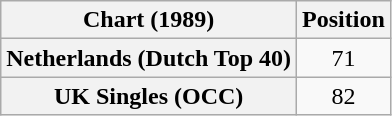<table class="wikitable plainrowheaders" style="text-align:center">
<tr>
<th>Chart (1989)</th>
<th>Position</th>
</tr>
<tr>
<th scope="row">Netherlands (Dutch Top 40)</th>
<td>71</td>
</tr>
<tr>
<th scope="row">UK Singles (OCC)</th>
<td>82</td>
</tr>
</table>
